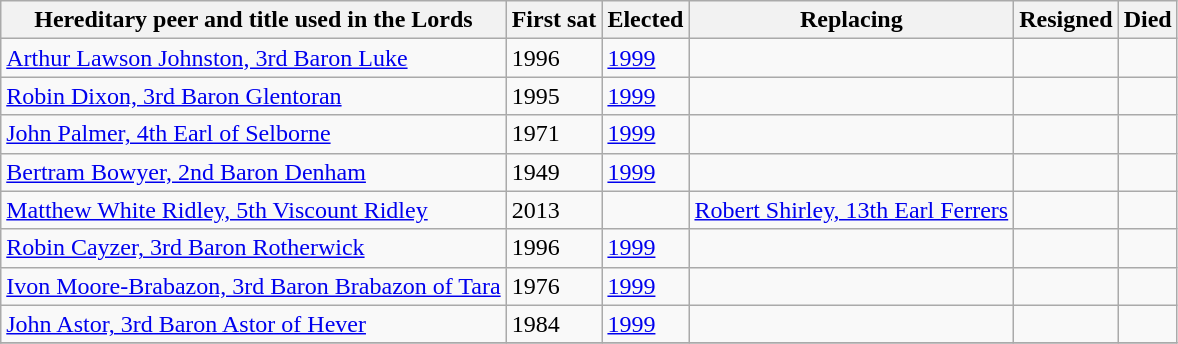<table class="sortable wikitable">
<tr>
<th>Hereditary peer and title used in the Lords</th>
<th>First sat</th>
<th>Elected</th>
<th>Replacing</th>
<th>Resigned</th>
<th>Died</th>
</tr>
<tr>
<td><a href='#'>Arthur Lawson Johnston, 3rd Baron Luke</a></td>
<td>1996</td>
<td><a href='#'>1999</a></td>
<td></td>
<td></td>
<td></td>
</tr>
<tr>
<td><a href='#'>Robin Dixon, 3rd Baron Glentoran</a></td>
<td>1995</td>
<td><a href='#'>1999</a></td>
<td></td>
<td></td>
<td></td>
</tr>
<tr>
<td><a href='#'>John Palmer, 4th Earl of Selborne</a><br></td>
<td>1971</td>
<td><a href='#'>1999</a></td>
<td></td>
<td></td>
<td></td>
</tr>
<tr>
<td><a href='#'>Bertram Bowyer, 2nd Baron Denham</a></td>
<td>1949</td>
<td><a href='#'>1999</a></td>
<td></td>
<td></td>
<td></td>
</tr>
<tr>
<td><a href='#'>Matthew White Ridley, 5th Viscount Ridley</a></td>
<td>2013</td>
<td></td>
<td><a href='#'>Robert Shirley, 13th Earl Ferrers</a></td>
<td></td>
<td></td>
</tr>
<tr>
<td><a href='#'>Robin Cayzer, 3rd Baron Rotherwick</a></td>
<td>1996</td>
<td><a href='#'>1999</a></td>
<td></td>
<td></td>
<td></td>
</tr>
<tr>
<td><a href='#'>Ivon Moore-Brabazon, 3rd Baron Brabazon of Tara</a></td>
<td>1976</td>
<td><a href='#'>1999</a></td>
<td></td>
<td></td>
<td></td>
</tr>
<tr>
<td><a href='#'>John Astor, 3rd Baron Astor of Hever</a></td>
<td>1984</td>
<td><a href='#'>1999</a></td>
<td></td>
<td></td>
<td></td>
</tr>
<tr>
</tr>
</table>
